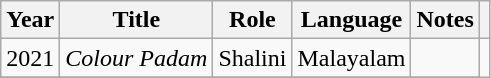<table class="wikitable sortable">
<tr>
<th>Year</th>
<th>Title</th>
<th>Role</th>
<th>Language</th>
<th class="unsortable">Notes</th>
<th></th>
</tr>
<tr>
<td>2021</td>
<td><em>Colour Padam</em></td>
<td>Shalini</td>
<td>Malayalam</td>
<td></td>
</tr>
<tr>
</tr>
</table>
